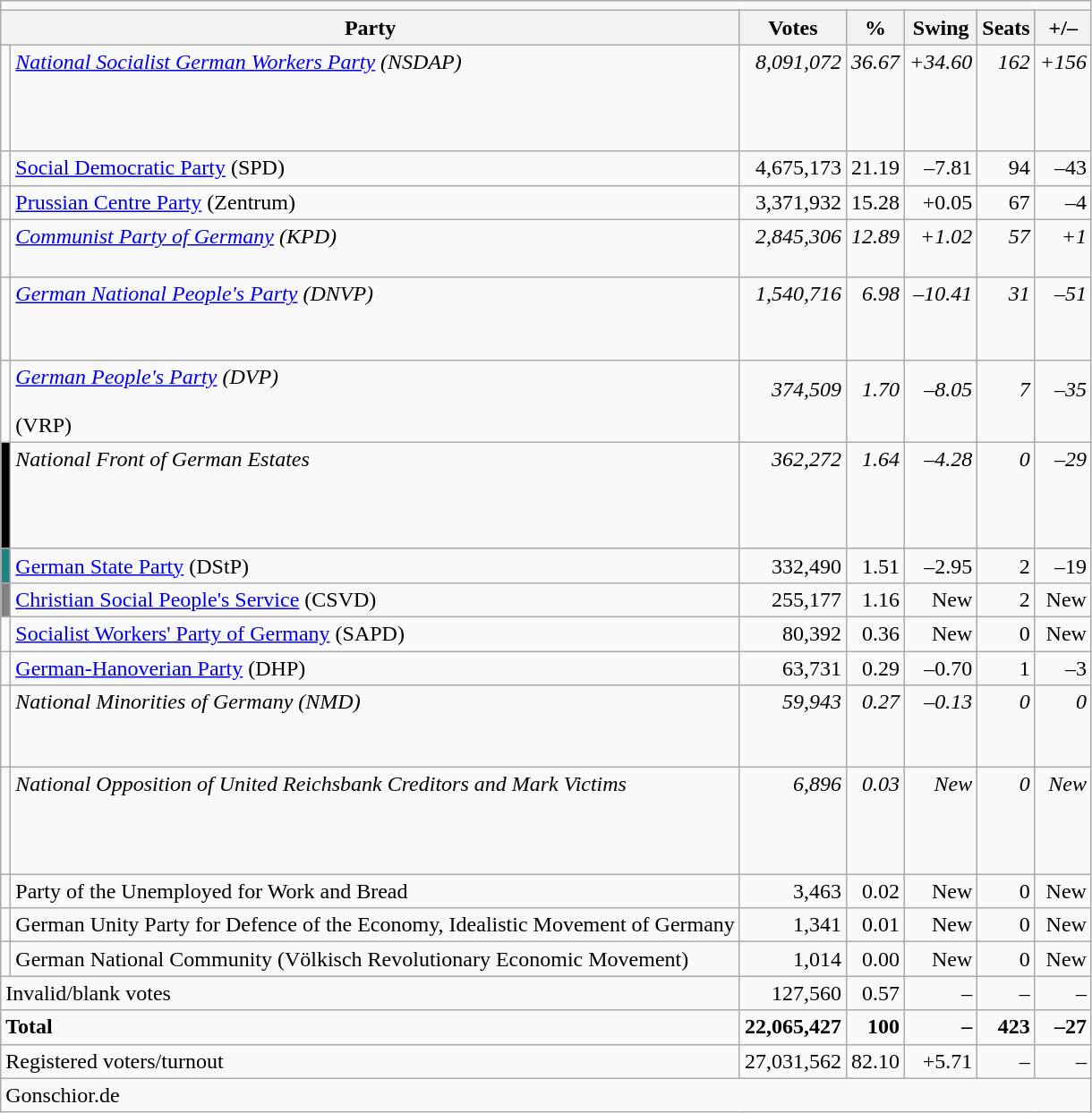<table class=wikitable style=text-align:right>
<tr>
<td colspan=7 align=center></td>
</tr>
<tr>
<th colspan=2>Party</th>
<th>Votes</th>
<th>%</th>
<th>Swing</th>
<th>Seats</th>
<th>+/–</th>
</tr>
<tr>
<td bgcolor=></td>
<td align=left><em><a href='#'>National Socialist German Workers Party</a> (NSDAP)</em><br><br><br><br></td>
<td><em>8,091,072</em><br><br><br><br></td>
<td><em>36.67</em><br><br><br><br></td>
<td><em>+34.60</em><br><br><br><br></td>
<td><em>162</em><br><br><br><br></td>
<td><em>+156</em><br><br><br><br></td>
</tr>
<tr>
<td bgcolor=></td>
<td align=left><a href='#'>Social Democratic Party</a> (SPD)</td>
<td>4,675,173</td>
<td>21.19</td>
<td>–7.81</td>
<td>94</td>
<td>–43</td>
</tr>
<tr>
<td bgcolor=></td>
<td align=left><a href='#'>Prussian Centre Party</a> (Zentrum)</td>
<td>3,371,932</td>
<td>15.28</td>
<td>+0.05</td>
<td>67</td>
<td>–4</td>
</tr>
<tr>
<td bgcolor=></td>
<td align=left><em><a href='#'>Communist Party of Germany</a> (KPD)</em><br><br></td>
<td><em>2,845,306</em><br><br></td>
<td><em>12.89</em><br><br></td>
<td><em>+1.02</em><br><br></td>
<td><em>57</em><br><br></td>
<td><em>+1</em><br><br></td>
</tr>
<tr>
<td bgcolor=></td>
<td align=left><em><a href='#'>German National People's Party</a> (DNVP)</em><br><br><br></td>
<td><em>1,540,716</em><br><br><br></td>
<td><em>6.98</em><br><br><br></td>
<td><em>–10.41</em><br><br><br></td>
<td><em>31</em><br><br><br></td>
<td><em>–51</em><br><br><br></td>
</tr>
<tr>
<td bgcolor=></td>
<td align=left><em><a href='#'>German People's Party</a> (DVP)</em><br><br> (VRP)</td>
<td><em>374,509</em><br><br></td>
<td><em>1.70</em><br><br></td>
<td><em>–8.05</em><br><br></td>
<td><em>7</em><br><br></td>
<td><em>–35</em><br><br></td>
</tr>
<tr>
<td bgcolor=black></td>
<td align=left><em>National Front of German Estates</em><br><br><br><br></td>
<td><em>362,272</em><br><br><br><br></td>
<td><em>1.64</em><br><br><br><br></td>
<td><em>–4.28</em><br><br><br><br></td>
<td><em>0</em><br><br><br><br></td>
<td><em>–29</em><br><br><br><br></td>
</tr>
<tr>
<td bgcolor=#238282></td>
<td align=left><a href='#'>German State Party</a> (DStP)</td>
<td>332,490</td>
<td>1.51</td>
<td>–2.95</td>
<td>2</td>
<td>–19</td>
</tr>
<tr>
<td bgcolor=#808080></td>
<td align=left><a href='#'>Christian Social People's Service</a> (CSVD)</td>
<td>255,177</td>
<td>1.16</td>
<td>New</td>
<td>2</td>
<td>New</td>
</tr>
<tr>
<td></td>
<td align=left><a href='#'>Socialist Workers' Party of Germany</a> (SAPD)</td>
<td>80,392</td>
<td>0.36</td>
<td>New</td>
<td>0</td>
<td>New</td>
</tr>
<tr>
<td bgcolor=></td>
<td align=left><a href='#'>German-Hanoverian Party</a> (DHP)</td>
<td>63,731</td>
<td>0.29</td>
<td>–0.70</td>
<td>1</td>
<td>–3</td>
</tr>
<tr>
<td></td>
<td align=left><em>National Minorities of Germany (NMD)</em><br><br><br></td>
<td><em>59,943</em><br><br><br></td>
<td><em>0.27</em><br><br><br></td>
<td><em>–0.13</em><br><br><br></td>
<td><em>0</em><br><br><br></td>
<td><em>0</em><br><br><br></td>
</tr>
<tr>
<td></td>
<td align=left><em>National Opposition of United Reichsbank Creditors and Mark Victims</em><br><br><br><br></td>
<td><em>6,896</em><br><br><br><br></td>
<td><em>0.03</em><br><br><br><br></td>
<td><em>New</em><br><br><br><br></td>
<td><em>0</em><br><br><br><br></td>
<td><em>New</em><br><br><br><br></td>
</tr>
<tr>
<td></td>
<td align=left>Party of the Unemployed for Work and Bread</td>
<td>3,463</td>
<td>0.02</td>
<td>New</td>
<td>0</td>
<td>New</td>
</tr>
<tr>
<td></td>
<td align=left>German Unity Party for Defence of the Economy, Idealistic Movement of Germany</td>
<td>1,341</td>
<td>0.01</td>
<td>New</td>
<td>0</td>
<td>New</td>
</tr>
<tr>
<td></td>
<td align=left>German National Community (Völkisch Revolutionary Economic Movement)</td>
<td>1,014</td>
<td>0.00</td>
<td>New</td>
<td>0</td>
<td>New</td>
</tr>
<tr>
<td colspan=2 align=left>Invalid/blank votes</td>
<td>127,560</td>
<td>0.57</td>
<td>–</td>
<td>–</td>
<td>–</td>
</tr>
<tr>
<td colspan=2 align=left><strong>Total</strong></td>
<td><strong>22,065,427</strong></td>
<td><strong>100</strong></td>
<td><strong>–</strong></td>
<td><strong>423</strong></td>
<td><strong>–27</strong></td>
</tr>
<tr>
<td colspan=2 align=left>Registered voters/turnout</td>
<td>27,031,562</td>
<td>82.10</td>
<td>+5.71</td>
<td>–</td>
<td>–</td>
</tr>
<tr>
<td align=left colspan=7>Gonschior.de</td>
</tr>
</table>
